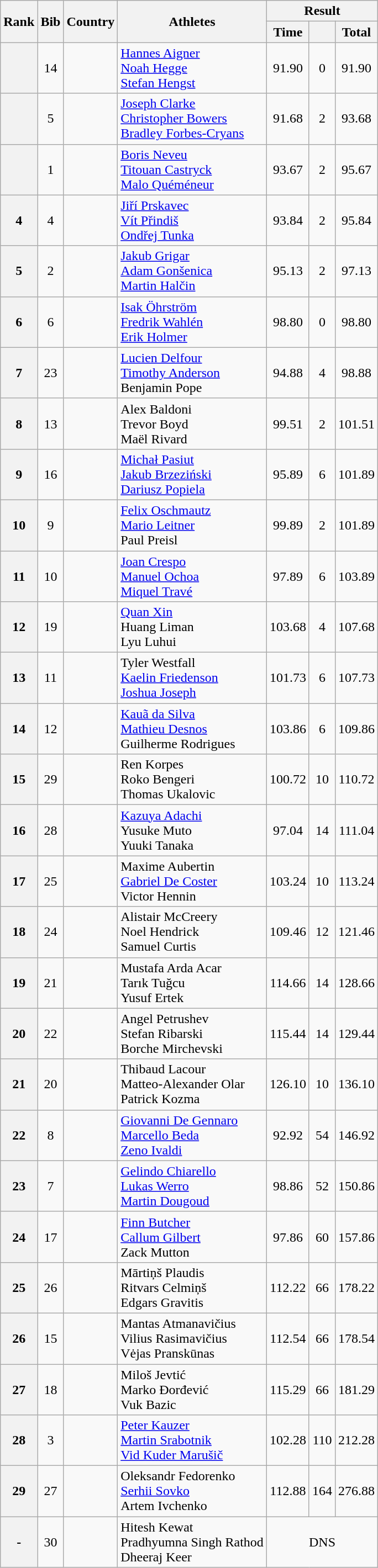<table class="wikitable" style="text-align:center">
<tr>
<th rowspan=2>Rank</th>
<th rowspan=2>Bib</th>
<th rowspan=2>Country</th>
<th rowspan=2>Athletes</th>
<th colspan=3>Result</th>
</tr>
<tr>
<th>Time</th>
<th></th>
<th>Total</th>
</tr>
<tr>
<th></th>
<td>14</td>
<td align=left></td>
<td align=left><a href='#'>Hannes Aigner</a><br><a href='#'>Noah Hegge</a><br><a href='#'>Stefan Hengst</a></td>
<td>91.90</td>
<td>0</td>
<td>91.90</td>
</tr>
<tr>
<th></th>
<td>5</td>
<td align=left></td>
<td align=left><a href='#'>Joseph Clarke</a><br><a href='#'>Christopher Bowers</a><br><a href='#'>Bradley Forbes-Cryans</a></td>
<td>91.68</td>
<td>2</td>
<td>93.68</td>
</tr>
<tr>
<th></th>
<td>1</td>
<td align=left></td>
<td align=left><a href='#'>Boris Neveu</a><br><a href='#'>Titouan Castryck</a><br><a href='#'>Malo Quéméneur</a></td>
<td>93.67</td>
<td>2</td>
<td>95.67</td>
</tr>
<tr>
<th>4</th>
<td>4</td>
<td align=left></td>
<td align=left><a href='#'>Jiří Prskavec</a><br><a href='#'>Vít Přindiš</a><br><a href='#'>Ondřej Tunka</a></td>
<td>93.84</td>
<td>2</td>
<td>95.84</td>
</tr>
<tr>
<th>5</th>
<td>2</td>
<td align=left></td>
<td align=left><a href='#'>Jakub Grigar</a><br><a href='#'>Adam Gonšenica</a><br><a href='#'>Martin Halčin</a></td>
<td>95.13</td>
<td>2</td>
<td>97.13</td>
</tr>
<tr>
<th>6</th>
<td>6</td>
<td align=left></td>
<td align=left><a href='#'>Isak Öhrström</a><br><a href='#'>Fredrik Wahlén</a><br><a href='#'>Erik Holmer</a></td>
<td>98.80</td>
<td>0</td>
<td>98.80</td>
</tr>
<tr>
<th>7</th>
<td>23</td>
<td align=left></td>
<td align=left><a href='#'>Lucien Delfour</a><br><a href='#'>Timothy Anderson</a><br>Benjamin Pope</td>
<td>94.88</td>
<td>4</td>
<td>98.88</td>
</tr>
<tr>
<th>8</th>
<td>13</td>
<td align=left></td>
<td align=left>Alex Baldoni<br>Trevor Boyd<br>Maël Rivard</td>
<td>99.51</td>
<td>2</td>
<td>101.51</td>
</tr>
<tr>
<th>9</th>
<td>16</td>
<td align=left></td>
<td align=left><a href='#'>Michał Pasiut</a><br><a href='#'>Jakub Brzeziński</a><br><a href='#'>Dariusz Popiela</a></td>
<td>95.89</td>
<td>6</td>
<td>101.89</td>
</tr>
<tr>
<th>10</th>
<td>9</td>
<td align=left></td>
<td align=left><a href='#'>Felix Oschmautz</a><br><a href='#'>Mario Leitner</a><br>Paul Preisl</td>
<td>99.89</td>
<td>2</td>
<td>101.89</td>
</tr>
<tr>
<th>11</th>
<td>10</td>
<td align=left></td>
<td align=left><a href='#'>Joan Crespo</a><br><a href='#'>Manuel Ochoa</a><br><a href='#'>Miquel Travé</a></td>
<td>97.89</td>
<td>6</td>
<td>103.89</td>
</tr>
<tr>
<th>12</th>
<td>19</td>
<td align=left></td>
<td align=left><a href='#'>Quan Xin</a><br>Huang Liman<br>Lyu Luhui</td>
<td>103.68</td>
<td>4</td>
<td>107.68</td>
</tr>
<tr>
<th>13</th>
<td>11</td>
<td align=left></td>
<td align=left>Tyler Westfall<br><a href='#'>Kaelin Friedenson</a><br><a href='#'>Joshua Joseph</a></td>
<td>101.73</td>
<td>6</td>
<td>107.73</td>
</tr>
<tr>
<th>14</th>
<td>12</td>
<td align=left></td>
<td align=left><a href='#'>Kauã da Silva</a><br><a href='#'>Mathieu Desnos</a><br>Guilherme Rodrigues</td>
<td>103.86</td>
<td>6</td>
<td>109.86</td>
</tr>
<tr>
<th>15</th>
<td>29</td>
<td align=left></td>
<td align=left>Ren Korpes<br>Roko Bengeri<br>Thomas Ukalovic</td>
<td>100.72</td>
<td>10</td>
<td>110.72</td>
</tr>
<tr>
<th>16</th>
<td>28</td>
<td align=left></td>
<td align=left><a href='#'>Kazuya Adachi</a><br>Yusuke Muto<br>Yuuki Tanaka</td>
<td>97.04</td>
<td>14</td>
<td>111.04</td>
</tr>
<tr>
<th>17</th>
<td>25</td>
<td align=left></td>
<td align=left>Maxime Aubertin<br><a href='#'>Gabriel De Coster</a><br>Victor Hennin</td>
<td>103.24</td>
<td>10</td>
<td>113.24</td>
</tr>
<tr>
<th>18</th>
<td>24</td>
<td align=left></td>
<td align=left>Alistair McCreery<br>Noel Hendrick<br>Samuel Curtis</td>
<td>109.46</td>
<td>12</td>
<td>121.46</td>
</tr>
<tr>
<th>19</th>
<td>21</td>
<td align=left></td>
<td align=left>Mustafa Arda Acar<br>Tarık Tuğcu<br>Yusuf Ertek</td>
<td>114.66</td>
<td>14</td>
<td>128.66</td>
</tr>
<tr>
<th>20</th>
<td>22</td>
<td align=left></td>
<td align=left>Angel Petrushev<br>Stefan Ribarski<br>Borche Mirchevski</td>
<td>115.44</td>
<td>14</td>
<td>129.44</td>
</tr>
<tr>
<th>21</th>
<td>20</td>
<td align=left></td>
<td align=left>Thibaud Lacour<br>Matteo-Alexander Olar<br>Patrick Kozma</td>
<td>126.10</td>
<td>10</td>
<td>136.10</td>
</tr>
<tr>
<th>22</th>
<td>8</td>
<td align=left></td>
<td align=left><a href='#'>Giovanni De Gennaro</a><br><a href='#'>Marcello Beda</a><br><a href='#'>Zeno Ivaldi</a></td>
<td>92.92</td>
<td>54</td>
<td>146.92</td>
</tr>
<tr>
<th>23</th>
<td>7</td>
<td align=left></td>
<td align=left><a href='#'>Gelindo Chiarello</a><br><a href='#'>Lukas Werro</a><br><a href='#'>Martin Dougoud</a></td>
<td>98.86</td>
<td>52</td>
<td>150.86</td>
</tr>
<tr>
<th>24</th>
<td>17</td>
<td align=left></td>
<td align=left><a href='#'>Finn Butcher</a><br><a href='#'>Callum Gilbert</a><br>Zack Mutton</td>
<td>97.86</td>
<td>60</td>
<td>157.86</td>
</tr>
<tr>
<th>25</th>
<td>26</td>
<td align=left></td>
<td align=left>Mārtiņš Plaudis<br>Ritvars Celmiņš<br>Edgars Gravitis</td>
<td>112.22</td>
<td>66</td>
<td>178.22</td>
</tr>
<tr>
<th>26</th>
<td>15</td>
<td align=left></td>
<td align=left>Mantas Atmanavičius<br>Vilius Rasimavičius<br>Vėjas Pranskūnas</td>
<td>112.54</td>
<td>66</td>
<td>178.54</td>
</tr>
<tr>
<th>27</th>
<td>18</td>
<td align=left></td>
<td align=left>Miloš Jevtić<br>Marko Đorđević<br>Vuk Bazic</td>
<td>115.29</td>
<td>66</td>
<td>181.29</td>
</tr>
<tr>
<th>28</th>
<td>3</td>
<td align=left></td>
<td align=left><a href='#'>Peter Kauzer</a><br><a href='#'>Martin Srabotnik</a><br><a href='#'>Vid Kuder Marušič</a></td>
<td>102.28</td>
<td>110</td>
<td>212.28</td>
</tr>
<tr>
<th>29</th>
<td>27</td>
<td align=left></td>
<td align=left>Oleksandr Fedorenko<br><a href='#'>Serhii Sovko</a><br>Artem Ivchenko</td>
<td>112.88</td>
<td>164</td>
<td>276.88</td>
</tr>
<tr>
<th>-</th>
<td>30</td>
<td align=left></td>
<td align=left>Hitesh Kewat<br>Pradhyumna Singh Rathod<br>Dheeraj Keer</td>
<td colspan=3>DNS</td>
</tr>
</table>
